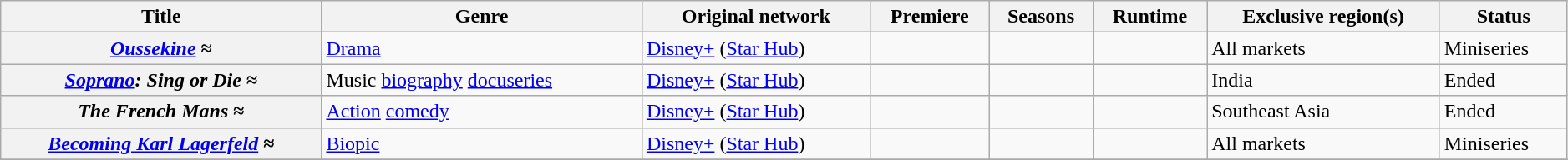<table class="wikitable plainrowheaders sortable" style="width:99%;">
<tr>
<th>Title</th>
<th>Genre</th>
<th>Original network</th>
<th>Premiere</th>
<th>Seasons</th>
<th>Runtime</th>
<th>Exclusive region(s)</th>
<th>Status</th>
</tr>
<tr>
<th scope="row"><em><a href='#'>Oussekine</a></em> <strong>≈</strong></th>
<td><a href='#'>Drama</a></td>
<td><a href='#'>Disney+</a> (<a href='#'>Star Hub</a>)</td>
<td></td>
<td></td>
<td></td>
<td>All markets</td>
<td>Miniseries</td>
</tr>
<tr>
<th scope="row"><em><a href='#'>Soprano</a>: Sing or Die</em> <strong>≈</strong></th>
<td>Music <a href='#'>biography</a> <a href='#'>docuseries</a></td>
<td><a href='#'>Disney+</a> (<a href='#'>Star Hub</a>)</td>
<td></td>
<td></td>
<td></td>
<td>India</td>
<td>Ended</td>
</tr>
<tr>
<th scope="row"><em>The French Mans</em> <strong>≈</strong></th>
<td><a href='#'>Action</a> <a href='#'>comedy</a></td>
<td><a href='#'>Disney+</a> (<a href='#'>Star Hub</a>)</td>
<td></td>
<td></td>
<td></td>
<td>Southeast Asia</td>
<td>Ended</td>
</tr>
<tr>
<th scope="row"><em><a href='#'>Becoming Karl Lagerfeld</a></em> <strong>≈</strong></th>
<td><a href='#'>Biopic</a></td>
<td><a href='#'>Disney+</a> (<a href='#'>Star Hub</a>)</td>
<td></td>
<td></td>
<td></td>
<td>All markets</td>
<td>Miniseries</td>
</tr>
<tr>
</tr>
</table>
